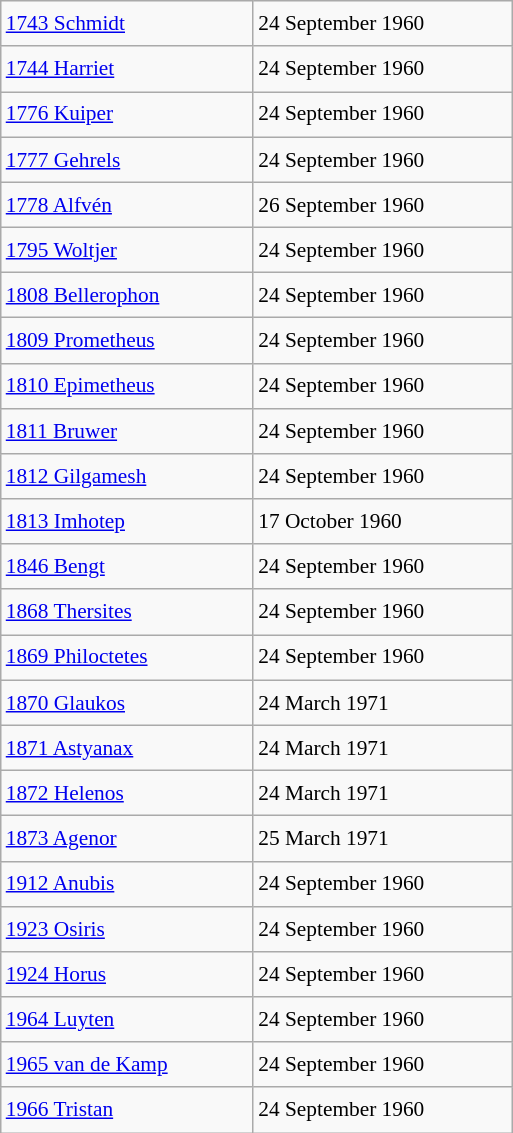<table class="wikitable" style="font-size: 89%; float: left; width: 24em; margin-right: 1em; line-height: 1.65em">
<tr>
<td><a href='#'>1743 Schmidt</a></td>
<td>24 September 1960</td>
</tr>
<tr>
<td><a href='#'>1744 Harriet</a></td>
<td>24 September 1960</td>
</tr>
<tr>
<td><a href='#'>1776 Kuiper</a></td>
<td>24 September 1960</td>
</tr>
<tr>
<td><a href='#'>1777 Gehrels</a></td>
<td>24 September 1960</td>
</tr>
<tr>
<td><a href='#'>1778 Alfvén</a></td>
<td>26 September 1960</td>
</tr>
<tr>
<td><a href='#'>1795 Woltjer</a></td>
<td>24 September 1960</td>
</tr>
<tr>
<td><a href='#'>1808 Bellerophon</a></td>
<td>24 September 1960</td>
</tr>
<tr>
<td><a href='#'>1809 Prometheus</a></td>
<td>24 September 1960</td>
</tr>
<tr>
<td><a href='#'>1810 Epimetheus</a></td>
<td>24 September 1960</td>
</tr>
<tr>
<td><a href='#'>1811 Bruwer</a></td>
<td>24 September 1960</td>
</tr>
<tr>
<td><a href='#'>1812 Gilgamesh</a></td>
<td>24 September 1960</td>
</tr>
<tr>
<td><a href='#'>1813 Imhotep</a></td>
<td>17 October 1960</td>
</tr>
<tr>
<td><a href='#'>1846 Bengt</a></td>
<td>24 September 1960</td>
</tr>
<tr>
<td><a href='#'>1868 Thersites</a></td>
<td>24 September 1960</td>
</tr>
<tr>
<td><a href='#'>1869 Philoctetes</a></td>
<td>24 September 1960</td>
</tr>
<tr>
<td><a href='#'>1870 Glaukos</a></td>
<td>24 March 1971</td>
</tr>
<tr>
<td><a href='#'>1871 Astyanax</a></td>
<td>24 March 1971</td>
</tr>
<tr>
<td><a href='#'>1872 Helenos</a></td>
<td>24 March 1971</td>
</tr>
<tr>
<td><a href='#'>1873 Agenor</a></td>
<td>25 March 1971</td>
</tr>
<tr>
<td><a href='#'>1912 Anubis</a></td>
<td>24 September 1960</td>
</tr>
<tr>
<td><a href='#'>1923 Osiris</a></td>
<td>24 September 1960</td>
</tr>
<tr>
<td><a href='#'>1924 Horus</a></td>
<td>24 September 1960</td>
</tr>
<tr>
<td><a href='#'>1964 Luyten</a></td>
<td>24 September 1960</td>
</tr>
<tr>
<td><a href='#'>1965 van de Kamp</a></td>
<td>24 September 1960</td>
</tr>
<tr>
<td><a href='#'>1966 Tristan</a></td>
<td>24 September 1960</td>
</tr>
</table>
